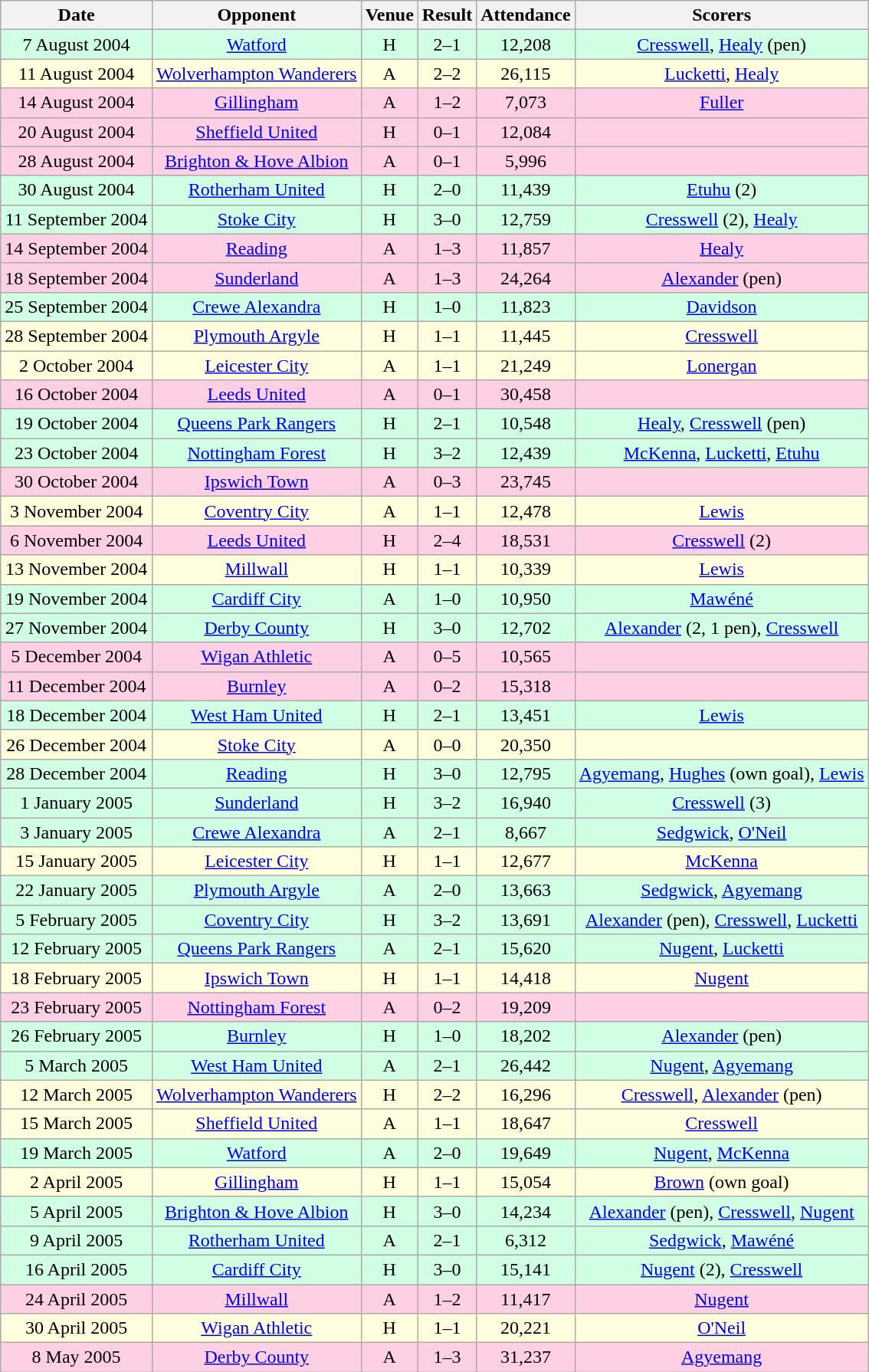<table class="wikitable sortable" style="font-size:100%; text-align:center">
<tr>
<th>Date</th>
<th>Opponent</th>
<th>Venue</th>
<th>Result</th>
<th>Attendance</th>
<th>Scorers</th>
</tr>
<tr style="background-color: #d0ffe3;">
<td>7 August 2004</td>
<td><a href='#'>Watford</a></td>
<td>H</td>
<td>2–1</td>
<td>12,208</td>
<td><a href='#'>Cresswell</a>, <a href='#'>Healy</a> (pen)</td>
</tr>
<tr style="background-color: #ffffdd;">
<td>11 August 2004</td>
<td><a href='#'>Wolverhampton Wanderers</a></td>
<td>A</td>
<td>2–2</td>
<td>26,115</td>
<td><a href='#'>Lucketti</a>, <a href='#'>Healy</a></td>
</tr>
<tr style="background-color: #ffd0e3;">
<td>14 August 2004</td>
<td><a href='#'>Gillingham</a></td>
<td>A</td>
<td>1–2</td>
<td>7,073</td>
<td><a href='#'>Fuller</a></td>
</tr>
<tr style="background-color: #ffd0e3;">
<td>20 August 2004</td>
<td><a href='#'>Sheffield United</a></td>
<td>H</td>
<td>0–1</td>
<td>12,084</td>
<td></td>
</tr>
<tr style="background-color: #ffd0e3;">
<td>28 August 2004</td>
<td><a href='#'>Brighton & Hove Albion</a></td>
<td>A</td>
<td>0–1</td>
<td>5,996</td>
<td></td>
</tr>
<tr style="background-color: #d0ffe3;">
<td>30 August 2004</td>
<td><a href='#'>Rotherham United</a></td>
<td>H</td>
<td>2–0</td>
<td>11,439</td>
<td><a href='#'>Etuhu</a> (2)</td>
</tr>
<tr style="background-color: #d0ffe3;">
<td>11 September 2004</td>
<td><a href='#'>Stoke City</a></td>
<td>H</td>
<td>3–0</td>
<td>12,759</td>
<td><a href='#'>Cresswell</a> (2), <a href='#'>Healy</a></td>
</tr>
<tr style="background-color: #ffd0e3;">
<td>14 September 2004</td>
<td><a href='#'>Reading</a></td>
<td>A</td>
<td>1–3</td>
<td>11,857</td>
<td><a href='#'>Healy</a></td>
</tr>
<tr style="background-color: #ffd0e3;">
<td>18 September 2004</td>
<td><a href='#'>Sunderland</a></td>
<td>A</td>
<td>1–3</td>
<td>24,264</td>
<td><a href='#'>Alexander</a> (pen)</td>
</tr>
<tr style="background-color: #d0ffe3;">
<td>25 September 2004</td>
<td><a href='#'>Crewe Alexandra</a></td>
<td>H</td>
<td>1–0</td>
<td>11,823</td>
<td><a href='#'>Davidson</a></td>
</tr>
<tr style="background-color: #ffffdd;">
<td>28 September 2004</td>
<td><a href='#'>Plymouth Argyle</a></td>
<td>H</td>
<td>1–1</td>
<td>11,445</td>
<td><a href='#'>Cresswell</a></td>
</tr>
<tr style="background-color: #ffffdd;">
<td>2 October 2004</td>
<td><a href='#'>Leicester City</a></td>
<td>A</td>
<td>1–1</td>
<td>21,249</td>
<td><a href='#'>Lonergan</a></td>
</tr>
<tr style="background-color: #ffd0e3;">
<td>16 October 2004</td>
<td><a href='#'>Leeds United</a></td>
<td>A</td>
<td>0–1</td>
<td>30,458</td>
<td></td>
</tr>
<tr style="background-color: #d0ffe3;">
<td>19 October 2004</td>
<td><a href='#'>Queens Park Rangers</a></td>
<td>H</td>
<td>2–1</td>
<td>10,548</td>
<td><a href='#'>Healy</a>, <a href='#'>Cresswell</a> (pen)</td>
</tr>
<tr style="background-color: #d0ffe3;">
<td>23 October 2004</td>
<td><a href='#'>Nottingham Forest</a></td>
<td>H</td>
<td>3–2</td>
<td>12,439</td>
<td><a href='#'>McKenna</a>, <a href='#'>Lucketti</a>, <a href='#'>Etuhu</a></td>
</tr>
<tr style="background-color: #ffd0e3;">
<td>30 October 2004</td>
<td><a href='#'>Ipswich Town</a></td>
<td>A</td>
<td>0–3</td>
<td>23,745</td>
<td></td>
</tr>
<tr style="background-color: #ffffdd;">
<td>3 November 2004</td>
<td><a href='#'>Coventry City</a></td>
<td>A</td>
<td>1–1</td>
<td>12,478</td>
<td><a href='#'>Lewis</a></td>
</tr>
<tr style="background-color: #ffd0e3;">
<td>6 November 2004</td>
<td><a href='#'>Leeds United</a></td>
<td>H</td>
<td>2–4</td>
<td>18,531</td>
<td><a href='#'>Cresswell</a> (2)</td>
</tr>
<tr style="background-color: #ffffdd;">
<td>13 November 2004</td>
<td><a href='#'>Millwall</a></td>
<td>H</td>
<td>1–1</td>
<td>10,339</td>
<td><a href='#'>Lewis</a></td>
</tr>
<tr style="background-color: #d0ffe3;">
<td>19 November 2004</td>
<td><a href='#'>Cardiff City</a></td>
<td>A</td>
<td>1–0</td>
<td>10,950</td>
<td><a href='#'>Mawéné</a></td>
</tr>
<tr style="background-color: #d0ffe3;">
<td>27 November 2004</td>
<td><a href='#'>Derby County</a></td>
<td>H</td>
<td>3–0</td>
<td>12,702</td>
<td><a href='#'>Alexander</a> (2, 1 pen), <a href='#'>Cresswell</a></td>
</tr>
<tr style="background-color: #ffd0e3;">
<td>5 December 2004</td>
<td><a href='#'>Wigan Athletic</a></td>
<td>A</td>
<td>0–5</td>
<td>10,565</td>
<td></td>
</tr>
<tr style="background-color: #ffd0e3;">
<td>11 December 2004</td>
<td><a href='#'>Burnley</a></td>
<td>A</td>
<td>0–2</td>
<td>15,318</td>
<td></td>
</tr>
<tr style="background-color: #d0ffe3;">
<td>18 December 2004</td>
<td><a href='#'>West Ham United</a></td>
<td>H</td>
<td>2–1</td>
<td>13,451</td>
<td><a href='#'>Lewis</a></td>
</tr>
<tr style="background-color: #ffffdd;">
<td>26 December 2004</td>
<td><a href='#'>Stoke City</a></td>
<td>A</td>
<td>0–0</td>
<td>20,350</td>
<td></td>
</tr>
<tr style="background-color: #d0ffe3;">
<td>28 December 2004</td>
<td><a href='#'>Reading</a></td>
<td>H</td>
<td>3–0</td>
<td>12,795</td>
<td><a href='#'>Agyemang</a>, <a href='#'>Hughes</a> (own goal), <a href='#'>Lewis</a></td>
</tr>
<tr style="background-color: #d0ffe3;">
<td>1 January 2005</td>
<td><a href='#'>Sunderland</a></td>
<td>H</td>
<td>3–2</td>
<td>16,940</td>
<td><a href='#'>Cresswell</a> (3)</td>
</tr>
<tr style="background-color: #d0ffe3;">
<td>3 January 2005</td>
<td><a href='#'>Crewe Alexandra</a></td>
<td>A</td>
<td>2–1</td>
<td>8,667</td>
<td><a href='#'>Sedgwick</a>, <a href='#'>O'Neil</a></td>
</tr>
<tr style="background-color: #ffffdd;">
<td>15 January 2005</td>
<td><a href='#'>Leicester City</a></td>
<td>H</td>
<td>1–1</td>
<td>12,677</td>
<td><a href='#'>McKenna</a></td>
</tr>
<tr style="background-color: #d0ffe3;">
<td>22 January 2005</td>
<td><a href='#'>Plymouth Argyle</a></td>
<td>A</td>
<td>2–0</td>
<td>13,663</td>
<td><a href='#'>Sedgwick</a>, <a href='#'>Agyemang</a></td>
</tr>
<tr style="background-color: #d0ffe3;">
<td>5 February 2005</td>
<td><a href='#'>Coventry City</a></td>
<td>H</td>
<td>3–2</td>
<td>13,691</td>
<td><a href='#'>Alexander</a> (pen), <a href='#'>Cresswell</a>, <a href='#'>Lucketti</a></td>
</tr>
<tr style="background-color: #d0ffe3;">
<td>12 February 2005</td>
<td><a href='#'>Queens Park Rangers</a></td>
<td>A</td>
<td>2–1</td>
<td>15,620</td>
<td><a href='#'>Nugent</a>, <a href='#'>Lucketti</a></td>
</tr>
<tr style="background-color: #ffffdd;">
<td>18 February 2005</td>
<td><a href='#'>Ipswich Town</a></td>
<td>H</td>
<td>1–1</td>
<td>14,418</td>
<td><a href='#'>Nugent</a></td>
</tr>
<tr style="background-color: #ffd0e3;">
<td>23 February 2005</td>
<td><a href='#'>Nottingham Forest</a></td>
<td>A</td>
<td>0–2</td>
<td>19,209</td>
<td></td>
</tr>
<tr style="background-color: #d0ffe3;">
<td>26 February 2005</td>
<td><a href='#'>Burnley</a></td>
<td>H</td>
<td>1–0</td>
<td>18,202</td>
<td><a href='#'>Alexander</a> (pen)</td>
</tr>
<tr style="background-color: #d0ffe3;">
<td>5 March 2005</td>
<td><a href='#'>West Ham United</a></td>
<td>A</td>
<td>2–1</td>
<td>26,442</td>
<td><a href='#'>Nugent</a>, <a href='#'>Agyemang</a></td>
</tr>
<tr style="background-color: #ffffdd;">
<td>12 March 2005</td>
<td><a href='#'>Wolverhampton Wanderers</a></td>
<td>H</td>
<td>2–2</td>
<td>16,296</td>
<td><a href='#'>Cresswell</a>, <a href='#'>Alexander</a> (pen)</td>
</tr>
<tr style="background-color: #ffffdd;">
<td>15 March 2005</td>
<td><a href='#'>Sheffield United</a></td>
<td>A</td>
<td>1–1</td>
<td>18,647</td>
<td><a href='#'>Cresswell</a></td>
</tr>
<tr style="background-color: #d0ffe3;">
<td>19 March 2005</td>
<td><a href='#'>Watford</a></td>
<td>A</td>
<td>2–0</td>
<td>19,649</td>
<td><a href='#'>Nugent</a>, <a href='#'>McKenna</a></td>
</tr>
<tr style="background-color: #ffffdd;">
<td>2 April 2005</td>
<td><a href='#'>Gillingham</a></td>
<td>H</td>
<td>1–1</td>
<td>15,054</td>
<td><a href='#'>Brown</a> (own goal)</td>
</tr>
<tr style="background-color: #d0ffe3;">
<td>5 April 2005</td>
<td><a href='#'>Brighton & Hove Albion</a></td>
<td>H</td>
<td>3–0</td>
<td>14,234</td>
<td><a href='#'>Alexander</a> (pen), <a href='#'>Cresswell</a>, <a href='#'>Nugent</a></td>
</tr>
<tr style="background-color: #d0ffe3;">
<td>9 April 2005</td>
<td><a href='#'>Rotherham United</a></td>
<td>A</td>
<td>2–1</td>
<td>6,312</td>
<td><a href='#'>Sedgwick</a>, <a href='#'>Mawéné</a></td>
</tr>
<tr style="background-color: #d0ffe3;">
<td>16 April 2005</td>
<td><a href='#'>Cardiff City</a></td>
<td>H</td>
<td>3–0</td>
<td>15,141</td>
<td><a href='#'>Nugent</a> (2), <a href='#'>Cresswell</a></td>
</tr>
<tr style="background-color: #ffd0e3;">
<td>24 April 2005</td>
<td><a href='#'>Millwall</a></td>
<td>A</td>
<td>1–2</td>
<td>11,417</td>
<td><a href='#'>Nugent</a></td>
</tr>
<tr style="background-color: #ffffdd;">
<td>30 April 2005</td>
<td><a href='#'>Wigan Athletic</a></td>
<td>H</td>
<td>1–1</td>
<td>20,221</td>
<td><a href='#'>O'Neil</a></td>
</tr>
<tr style="background-color: #ffd0e3;">
<td>8 May 2005</td>
<td><a href='#'>Derby County</a></td>
<td>A</td>
<td>1–3</td>
<td>31,237</td>
<td><a href='#'>Agyemang</a></td>
</tr>
</table>
